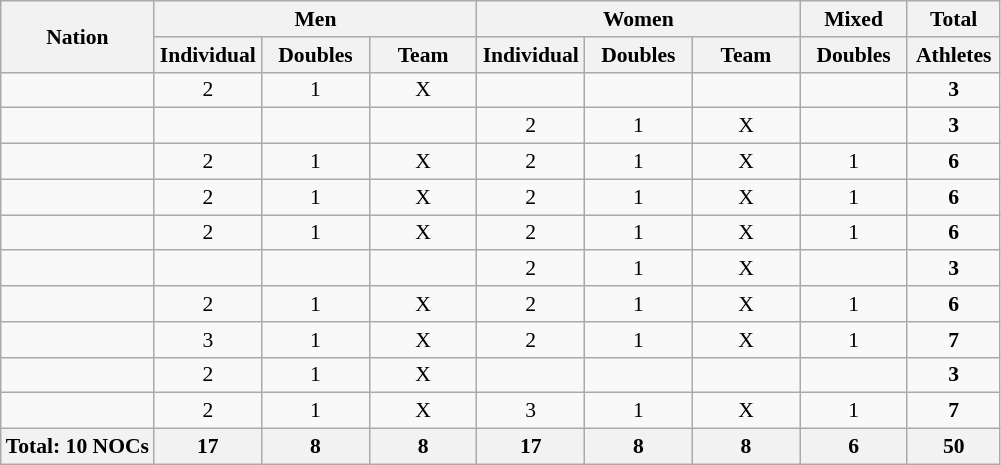<table class="wikitable" style="text-align:center; font-size:90%">
<tr>
<th rowspan="2" align="left">Nation</th>
<th colspan="3">Men</th>
<th colspan="3">Women</th>
<th>Mixed</th>
<th>Total</th>
</tr>
<tr>
<th width=65>Individual</th>
<th width=65>Doubles</th>
<th width=65>Team</th>
<th width=65>Individual</th>
<th width=65>Doubles</th>
<th width=65>Team</th>
<th width=65>Doubles</th>
<th width=55>Athletes</th>
</tr>
<tr>
<td align=left></td>
<td>2</td>
<td>1</td>
<td>X</td>
<td></td>
<td></td>
<td></td>
<td></td>
<td><strong>3</strong></td>
</tr>
<tr>
<td align=left></td>
<td></td>
<td></td>
<td></td>
<td>2</td>
<td>1</td>
<td>X</td>
<td></td>
<td><strong>3</strong></td>
</tr>
<tr>
<td align=left></td>
<td>2</td>
<td>1</td>
<td>X</td>
<td>2</td>
<td>1</td>
<td>X</td>
<td>1</td>
<td><strong>6</strong></td>
</tr>
<tr>
<td align=left></td>
<td>2</td>
<td>1</td>
<td>X</td>
<td>2</td>
<td>1</td>
<td>X</td>
<td>1</td>
<td><strong>6</strong></td>
</tr>
<tr>
<td align=left></td>
<td>2</td>
<td>1</td>
<td>X</td>
<td>2</td>
<td>1</td>
<td>X</td>
<td>1</td>
<td><strong>6</strong></td>
</tr>
<tr>
<td align=left></td>
<td></td>
<td></td>
<td></td>
<td>2</td>
<td>1</td>
<td>X</td>
<td></td>
<td><strong>3</strong></td>
</tr>
<tr>
<td align=left></td>
<td>2</td>
<td>1</td>
<td>X</td>
<td>2</td>
<td>1</td>
<td>X</td>
<td>1</td>
<td><strong>6</strong></td>
</tr>
<tr>
<td align=left></td>
<td>3</td>
<td>1</td>
<td>X</td>
<td>2</td>
<td>1</td>
<td>X</td>
<td>1</td>
<td><strong>7</strong></td>
</tr>
<tr>
<td align=left></td>
<td>2</td>
<td>1</td>
<td>X</td>
<td></td>
<td></td>
<td></td>
<td></td>
<td><strong>3</strong></td>
</tr>
<tr>
<td align=left></td>
<td>2</td>
<td>1</td>
<td>X</td>
<td>3</td>
<td>1</td>
<td>X</td>
<td>1</td>
<td><strong>7</strong></td>
</tr>
<tr>
<th>Total: 10 NOCs</th>
<th>17</th>
<th>8</th>
<th>8</th>
<th>17</th>
<th>8</th>
<th>8</th>
<th>6</th>
<th>50</th>
</tr>
</table>
